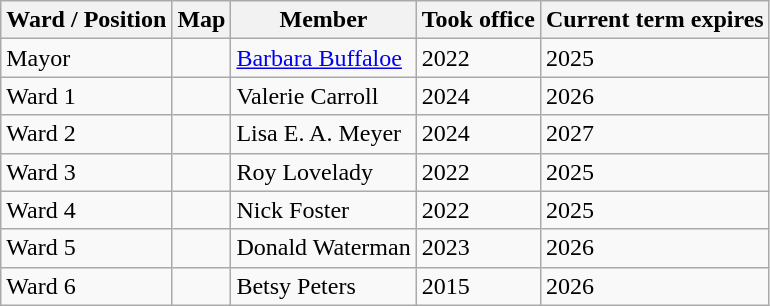<table class="wikitable sortable">
<tr>
<th>Ward / Position</th>
<th>Map</th>
<th>Member</th>
<th>Took office</th>
<th>Current term expires</th>
</tr>
<tr>
<td>Mayor</td>
<td></td>
<td><a href='#'>Barbara Buffaloe</a></td>
<td>2022</td>
<td>2025</td>
</tr>
<tr>
<td>Ward 1</td>
<td></td>
<td>Valerie Carroll</td>
<td>2024</td>
<td>2026</td>
</tr>
<tr>
<td>Ward 2</td>
<td></td>
<td>Lisa E. A. Meyer</td>
<td>2024</td>
<td>2027</td>
</tr>
<tr>
<td>Ward 3</td>
<td></td>
<td>Roy Lovelady</td>
<td>2022</td>
<td>2025</td>
</tr>
<tr>
<td>Ward 4</td>
<td></td>
<td>Nick Foster</td>
<td>2022</td>
<td>2025</td>
</tr>
<tr>
<td>Ward 5</td>
<td></td>
<td>Donald Waterman</td>
<td>2023</td>
<td>2026</td>
</tr>
<tr>
<td>Ward 6</td>
<td></td>
<td>Betsy Peters</td>
<td>2015</td>
<td>2026</td>
</tr>
</table>
